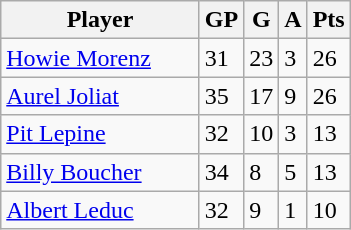<table class="wikitable">
<tr>
<th bgcolor="#DDDDFF" width="125">Player</th>
<th bgcolor="#DDDDFF" width="5">GP</th>
<th bgcolor="#DDDDFF" width="5">G</th>
<th bgcolor="#DDDDFF" width="5">A</th>
<th bgcolor="#DDDDFF" width="5">Pts</th>
</tr>
<tr>
<td><a href='#'>Howie Morenz</a></td>
<td>31</td>
<td>23</td>
<td>3</td>
<td>26</td>
</tr>
<tr>
<td><a href='#'>Aurel Joliat</a></td>
<td>35</td>
<td>17</td>
<td>9</td>
<td>26</td>
</tr>
<tr>
<td><a href='#'>Pit Lepine</a></td>
<td>32</td>
<td>10</td>
<td>3</td>
<td>13</td>
</tr>
<tr>
<td><a href='#'>Billy Boucher</a></td>
<td>34</td>
<td>8</td>
<td>5</td>
<td>13</td>
</tr>
<tr>
<td><a href='#'>Albert Leduc</a></td>
<td>32</td>
<td>9</td>
<td>1</td>
<td>10</td>
</tr>
</table>
